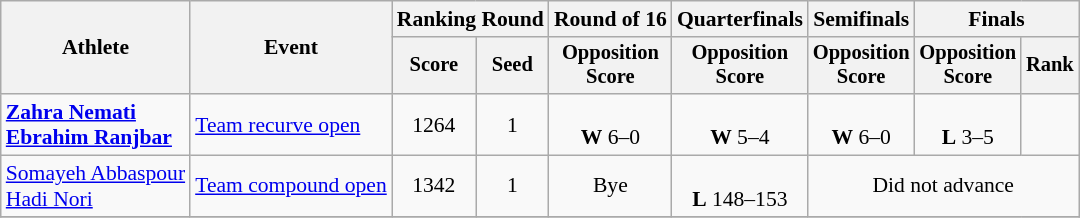<table class="wikitable" style="font-size:90%">
<tr>
<th rowspan="2">Athlete</th>
<th rowspan="2">Event</th>
<th colspan="2">Ranking Round</th>
<th>Round of 16</th>
<th>Quarterfinals</th>
<th>Semifinals</th>
<th colspan="2">Finals</th>
</tr>
<tr>
<th style="font-size:95%">Score</th>
<th style="font-size:95%">Seed</th>
<th style="font-size:95%">Opposition<br>Score</th>
<th style="font-size:95%">Opposition<br>Score</th>
<th style="font-size:95%">Opposition<br>Score</th>
<th style="font-size:95%">Opposition<br>Score</th>
<th style="font-size:95%">Rank</th>
</tr>
<tr>
<td><strong><a href='#'>Zahra Nemati</a><br><a href='#'>Ebrahim Ranjbar</a></strong></td>
<td><a href='#'>Team recurve open</a></td>
<td align=center>1264</td>
<td align=center>1</td>
<td align=center><br><strong>W</strong> 6–0</td>
<td align=center><br><strong>W</strong> 5–4</td>
<td align=center><br><strong>W</strong> 6–0</td>
<td align=center><br><strong>L</strong> 3–5</td>
<td align=center></td>
</tr>
<tr>
<td align=left><a href='#'>Somayeh Abbaspour</a><br><a href='#'>Hadi Nori</a></td>
<td align=left><a href='#'>Team compound open</a></td>
<td align=center>1342</td>
<td align=center>1</td>
<td align=center>Bye</td>
<td align=center><br><strong>L</strong> 148–153</td>
<td align=center colspan="3">Did not advance</td>
</tr>
<tr>
</tr>
</table>
